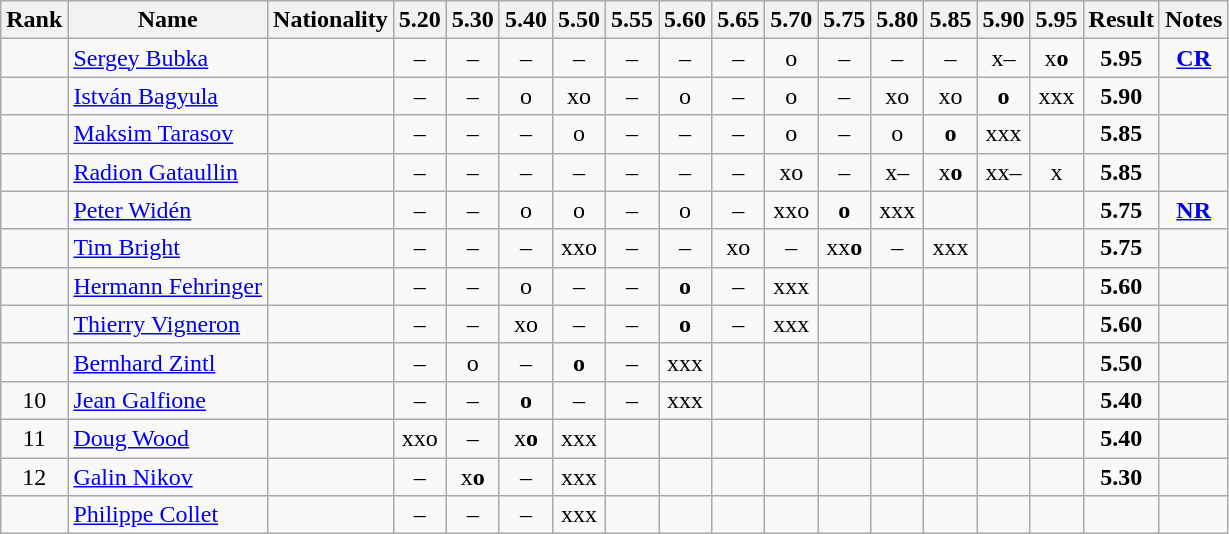<table class="wikitable sortable" style="text-align:center">
<tr>
<th>Rank</th>
<th>Name</th>
<th>Nationality</th>
<th>5.20</th>
<th>5.30</th>
<th>5.40</th>
<th>5.50</th>
<th>5.55</th>
<th>5.60</th>
<th>5.65</th>
<th>5.70</th>
<th>5.75</th>
<th>5.80</th>
<th>5.85</th>
<th>5.90</th>
<th>5.95</th>
<th>Result</th>
<th>Notes</th>
</tr>
<tr>
<td></td>
<td align=left><a href='#'>Sergey Bubka</a></td>
<td align=left></td>
<td>–</td>
<td>–</td>
<td>–</td>
<td>–</td>
<td>–</td>
<td>–</td>
<td>–</td>
<td>o</td>
<td>–</td>
<td>–</td>
<td>–</td>
<td>x–</td>
<td>x<strong>o</strong></td>
<td><strong>5.95</strong></td>
<td><strong><a href='#'>CR</a></strong></td>
</tr>
<tr>
<td></td>
<td align=left><a href='#'>István Bagyula</a></td>
<td align=left></td>
<td>–</td>
<td>–</td>
<td>o</td>
<td>xo</td>
<td>–</td>
<td>o</td>
<td>–</td>
<td>o</td>
<td>–</td>
<td>xo</td>
<td>xo</td>
<td><strong>o</strong></td>
<td>xxx</td>
<td><strong>5.90</strong></td>
<td></td>
</tr>
<tr>
<td></td>
<td align=left><a href='#'>Maksim Tarasov</a></td>
<td align=left></td>
<td>–</td>
<td>–</td>
<td>–</td>
<td>o</td>
<td>–</td>
<td>–</td>
<td>–</td>
<td>o</td>
<td>–</td>
<td>o</td>
<td><strong>o</strong></td>
<td>xxx</td>
<td></td>
<td><strong>5.85</strong></td>
<td></td>
</tr>
<tr>
<td></td>
<td align=left><a href='#'>Radion Gataullin</a></td>
<td align=left></td>
<td>–</td>
<td>–</td>
<td>–</td>
<td>–</td>
<td>–</td>
<td>–</td>
<td>–</td>
<td>xo</td>
<td>–</td>
<td>x–</td>
<td>x<strong>o</strong></td>
<td>xx–</td>
<td>x</td>
<td><strong>5.85</strong></td>
<td></td>
</tr>
<tr>
<td></td>
<td align=left><a href='#'>Peter Widén</a></td>
<td align=left></td>
<td>–</td>
<td>–</td>
<td>o</td>
<td>o</td>
<td>–</td>
<td>o</td>
<td>–</td>
<td>xxo</td>
<td><strong>o</strong></td>
<td>xxx</td>
<td></td>
<td></td>
<td></td>
<td><strong>5.75</strong></td>
<td><strong><a href='#'>NR</a></strong></td>
</tr>
<tr>
<td></td>
<td align=left><a href='#'>Tim Bright</a></td>
<td align=left></td>
<td>–</td>
<td>–</td>
<td>–</td>
<td>xxo</td>
<td>–</td>
<td>–</td>
<td>xo</td>
<td>–</td>
<td>xx<strong>o</strong></td>
<td>–</td>
<td>xxx</td>
<td></td>
<td></td>
<td><strong>5.75</strong></td>
<td></td>
</tr>
<tr>
<td></td>
<td align=left><a href='#'>Hermann Fehringer</a></td>
<td align=left></td>
<td>–</td>
<td>–</td>
<td>o</td>
<td>–</td>
<td>–</td>
<td><strong>o</strong></td>
<td>–</td>
<td>xxx</td>
<td></td>
<td></td>
<td></td>
<td></td>
<td></td>
<td><strong>5.60</strong></td>
<td></td>
</tr>
<tr>
<td></td>
<td align=left><a href='#'>Thierry Vigneron</a></td>
<td align=left></td>
<td>–</td>
<td>–</td>
<td>xo</td>
<td>–</td>
<td>–</td>
<td><strong>o</strong></td>
<td>–</td>
<td>xxx</td>
<td></td>
<td></td>
<td></td>
<td></td>
<td></td>
<td><strong>5.60</strong></td>
<td></td>
</tr>
<tr>
<td></td>
<td align=left><a href='#'>Bernhard Zintl</a></td>
<td align=left></td>
<td>–</td>
<td>o</td>
<td>–</td>
<td><strong>o</strong></td>
<td>–</td>
<td>xxx</td>
<td></td>
<td></td>
<td></td>
<td></td>
<td></td>
<td></td>
<td></td>
<td><strong>5.50</strong></td>
<td></td>
</tr>
<tr>
<td>10</td>
<td align=left><a href='#'>Jean Galfione</a></td>
<td align=left></td>
<td>–</td>
<td>–</td>
<td><strong>o</strong></td>
<td>–</td>
<td>–</td>
<td>xxx</td>
<td></td>
<td></td>
<td></td>
<td></td>
<td></td>
<td></td>
<td></td>
<td><strong>5.40</strong></td>
<td></td>
</tr>
<tr>
<td>11</td>
<td align=left><a href='#'>Doug Wood</a></td>
<td align=left></td>
<td>xxo</td>
<td>–</td>
<td>x<strong>o</strong></td>
<td>xxx</td>
<td></td>
<td></td>
<td></td>
<td></td>
<td></td>
<td></td>
<td></td>
<td></td>
<td></td>
<td><strong>5.40</strong></td>
<td></td>
</tr>
<tr>
<td>12</td>
<td align=left><a href='#'>Galin Nikov</a></td>
<td align=left></td>
<td>–</td>
<td>x<strong>o</strong></td>
<td>–</td>
<td>xxx</td>
<td></td>
<td></td>
<td></td>
<td></td>
<td></td>
<td></td>
<td></td>
<td></td>
<td></td>
<td><strong>5.30</strong></td>
<td></td>
</tr>
<tr>
<td></td>
<td align=left><a href='#'>Philippe Collet</a></td>
<td align=left></td>
<td>–</td>
<td>–</td>
<td>–</td>
<td>xxx</td>
<td></td>
<td></td>
<td></td>
<td></td>
<td></td>
<td></td>
<td></td>
<td></td>
<td></td>
<td><strong></strong></td>
<td></td>
</tr>
</table>
